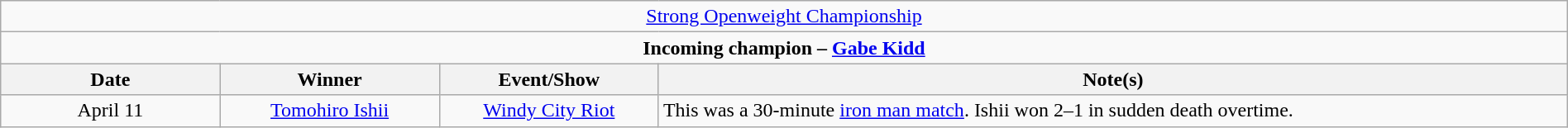<table class="wikitable" style="text-align:center; width:100%;">
<tr>
<td colspan="4" style="text-align: center;"><a href='#'>Strong Openweight Championship</a></td>
</tr>
<tr>
<td colspan="4" style="text-align: center;"><strong>Incoming champion – <a href='#'>Gabe Kidd</a></strong></td>
</tr>
<tr>
<th width=14%>Date</th>
<th width=14%>Winner</th>
<th width=14%>Event/Show</th>
<th width=58%>Note(s)</th>
</tr>
<tr>
<td>April 11</td>
<td><a href='#'>Tomohiro Ishii</a></td>
<td><a href='#'>Windy City Riot</a></td>
<td align=left>This was a 30-minute <a href='#'>iron man match</a>. Ishii won 2–1 in sudden death overtime.</td>
</tr>
</table>
